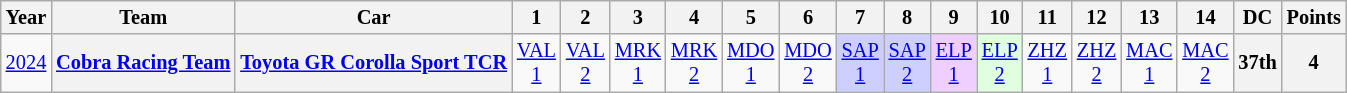<table class="wikitable" style="text-align:center; font-size:85%">
<tr>
<th>Year</th>
<th>Team</th>
<th>Car</th>
<th>1</th>
<th>2</th>
<th>3</th>
<th>4</th>
<th>5</th>
<th>6</th>
<th>7</th>
<th>8</th>
<th>9</th>
<th>10</th>
<th>11</th>
<th>12</th>
<th>13</th>
<th>14</th>
<th>DC</th>
<th>Points</th>
</tr>
<tr>
<td><a href='#'>2024</a></td>
<th nowrap><a href='#'>Cobra Racing Team</a></th>
<th nowrap><a href='#'>Toyota GR Corolla Sport TCR</a></th>
<td><a href='#'>VAL<br>1</a></td>
<td><a href='#'>VAL<br>2</a></td>
<td><a href='#'>MRK<br>1</a></td>
<td><a href='#'>MRK<br>2</a></td>
<td><a href='#'>MDO<br>1</a></td>
<td><a href='#'>MDO<br>2</a></td>
<td style="background:#CFCFFF;"><a href='#'>SAP<br>1</a><br></td>
<td style="background:#CFCFFF;"><a href='#'>SAP<br>2</a><br></td>
<td style="background:#EFCFFF;"><a href='#'>ELP<br>1</a><br></td>
<td style="background:#DFFFDF;"><a href='#'>ELP<br>2</a><br></td>
<td><a href='#'>ZHZ<br>1</a></td>
<td><a href='#'>ZHZ<br>2</a></td>
<td><a href='#'>MAC<br>1</a></td>
<td><a href='#'>MAC<br>2</a></td>
<th>37th</th>
<th>4</th>
</tr>
</table>
